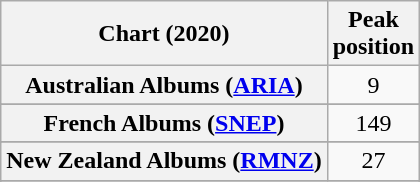<table class="wikitable sortable plainrowheaders" style="text-align:center">
<tr>
<th scope="col">Chart (2020)</th>
<th scope="col">Peak<br>position</th>
</tr>
<tr>
<th scope="row">Australian Albums (<a href='#'>ARIA</a>)</th>
<td>9</td>
</tr>
<tr>
</tr>
<tr>
</tr>
<tr>
</tr>
<tr>
</tr>
<tr>
<th scope="row">French Albums (<a href='#'>SNEP</a>)</th>
<td>149</td>
</tr>
<tr>
</tr>
<tr>
<th scope="row">New Zealand Albums (<a href='#'>RMNZ</a>)</th>
<td>27</td>
</tr>
<tr>
</tr>
<tr>
</tr>
<tr>
</tr>
</table>
